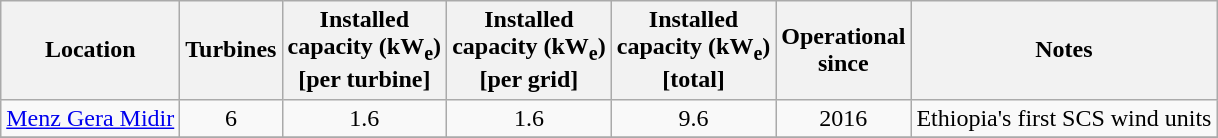<table class="wikitable sortable">
<tr>
<th>Location</th>
<th>Turbines</th>
<th>Installed<br>capacity (kW<sub>e</sub>)<br>[per turbine]</th>
<th>Installed<br>capacity (kW<sub>e</sub>)<br>[per grid]</th>
<th>Installed<br>capacity (kW<sub>e</sub>)<br>[total]</th>
<th>Operational<br>since</th>
<th class="unsortable">Notes</th>
</tr>
<tr>
<td><a href='#'>Menz Gera Midir</a></td>
<td style="text-align:center" data-sort-value="6">6</td>
<td style="text-align:center" data-sort-value="1.6">1.6</td>
<td style="text-align:center" data-sort-value="1.6">1.6</td>
<td style="text-align:center" data-sort-value="9.6">9.6</td>
<td style="text-align:center">2016</td>
<td>Ethiopia's first SCS wind units</td>
</tr>
<tr>
</tr>
</table>
